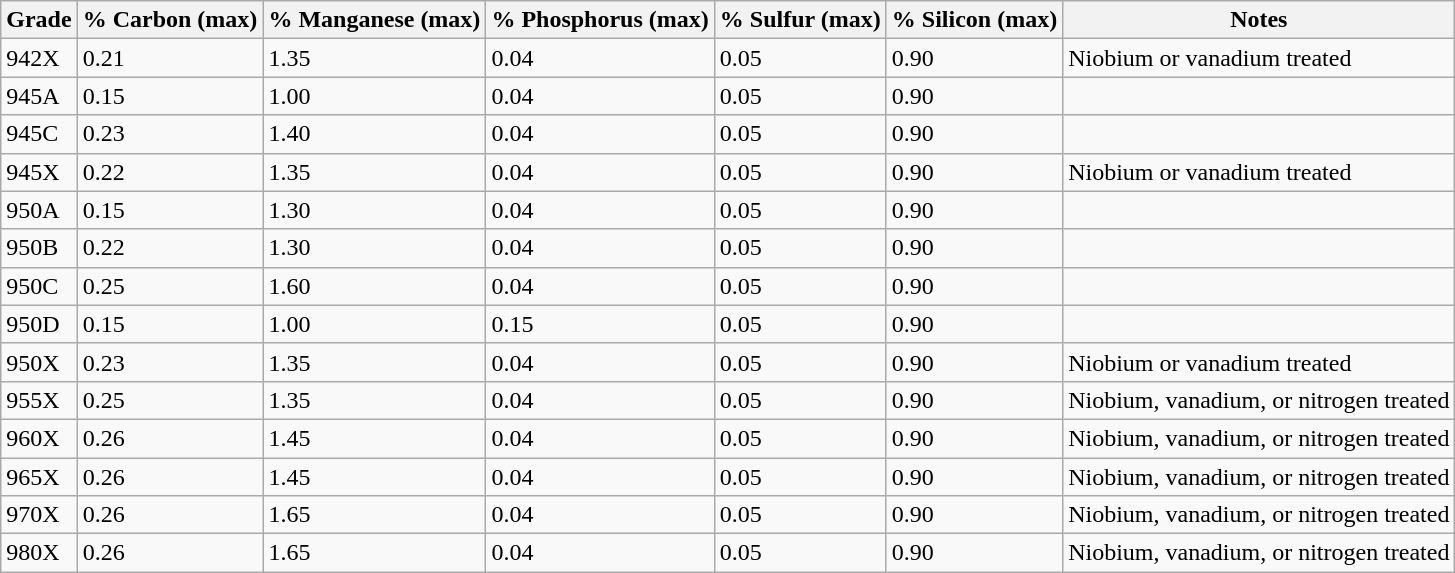<table class="wikitable" border="1">
<tr>
<th>Grade</th>
<th>% Carbon (max)</th>
<th>% Manganese (max)</th>
<th>% Phosphorus (max)</th>
<th>% Sulfur (max)</th>
<th>% Silicon (max)</th>
<th>Notes</th>
</tr>
<tr>
<td>942X</td>
<td>0.21</td>
<td>1.35</td>
<td>0.04</td>
<td>0.05</td>
<td>0.90</td>
<td>Niobium or vanadium treated</td>
</tr>
<tr>
<td>945A</td>
<td>0.15</td>
<td>1.00</td>
<td>0.04</td>
<td>0.05</td>
<td>0.90</td>
<td></td>
</tr>
<tr>
<td>945C</td>
<td>0.23</td>
<td>1.40</td>
<td>0.04</td>
<td>0.05</td>
<td>0.90</td>
<td></td>
</tr>
<tr>
<td>945X</td>
<td>0.22</td>
<td>1.35</td>
<td>0.04</td>
<td>0.05</td>
<td>0.90</td>
<td>Niobium or vanadium treated</td>
</tr>
<tr>
<td>950A</td>
<td>0.15</td>
<td>1.30</td>
<td>0.04</td>
<td>0.05</td>
<td>0.90</td>
<td></td>
</tr>
<tr>
<td>950B</td>
<td>0.22</td>
<td>1.30</td>
<td>0.04</td>
<td>0.05</td>
<td>0.90</td>
<td></td>
</tr>
<tr>
<td>950C</td>
<td>0.25</td>
<td>1.60</td>
<td>0.04</td>
<td>0.05</td>
<td>0.90</td>
<td></td>
</tr>
<tr>
<td>950D</td>
<td>0.15</td>
<td>1.00</td>
<td>0.15</td>
<td>0.05</td>
<td>0.90</td>
<td></td>
</tr>
<tr>
<td>950X</td>
<td>0.23</td>
<td>1.35</td>
<td>0.04</td>
<td>0.05</td>
<td>0.90</td>
<td>Niobium or vanadium treated</td>
</tr>
<tr>
<td>955X</td>
<td>0.25</td>
<td>1.35</td>
<td>0.04</td>
<td>0.05</td>
<td>0.90</td>
<td>Niobium, vanadium, or nitrogen treated</td>
</tr>
<tr>
<td>960X</td>
<td>0.26</td>
<td>1.45</td>
<td>0.04</td>
<td>0.05</td>
<td>0.90</td>
<td>Niobium, vanadium, or nitrogen treated</td>
</tr>
<tr>
<td>965X</td>
<td>0.26</td>
<td>1.45</td>
<td>0.04</td>
<td>0.05</td>
<td>0.90</td>
<td>Niobium, vanadium, or nitrogen treated</td>
</tr>
<tr>
<td>970X</td>
<td>0.26</td>
<td>1.65</td>
<td>0.04</td>
<td>0.05</td>
<td>0.90</td>
<td>Niobium, vanadium, or nitrogen treated</td>
</tr>
<tr>
<td>980X</td>
<td>0.26</td>
<td>1.65</td>
<td>0.04</td>
<td>0.05</td>
<td>0.90</td>
<td>Niobium, vanadium, or nitrogen treated</td>
</tr>
</table>
